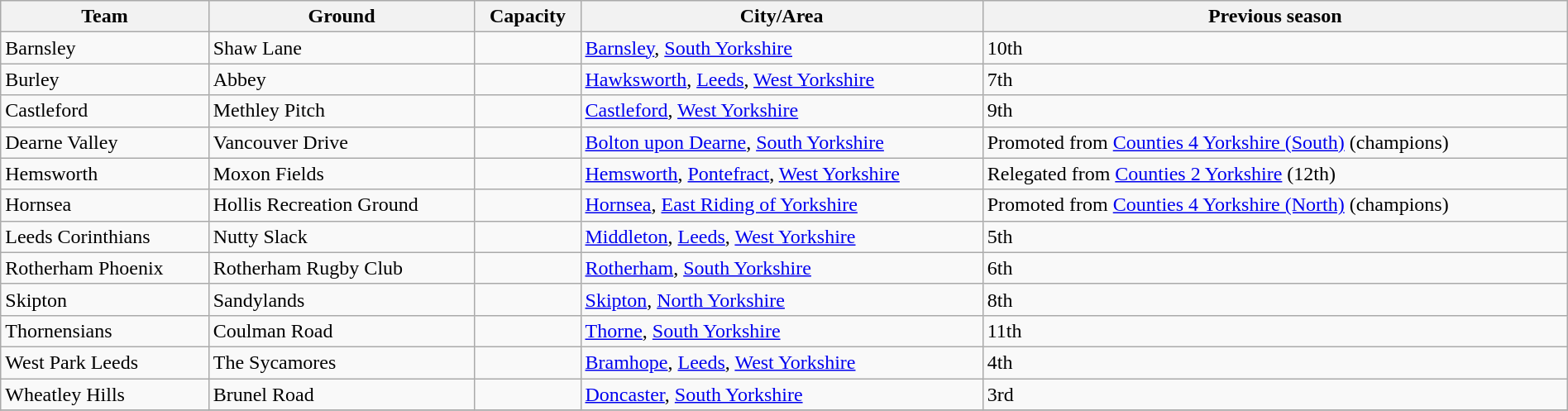<table class="wikitable sortable" width=100%>
<tr>
<th>Team</th>
<th>Ground</th>
<th>Capacity</th>
<th>City/Area</th>
<th>Previous season</th>
</tr>
<tr>
<td>Barnsley</td>
<td>Shaw Lane</td>
<td></td>
<td><a href='#'>Barnsley</a>, <a href='#'>South Yorkshire</a></td>
<td>10th</td>
</tr>
<tr>
<td>Burley</td>
<td>Abbey</td>
<td></td>
<td><a href='#'>Hawksworth</a>, <a href='#'>Leeds</a>, <a href='#'>West Yorkshire</a></td>
<td>7th</td>
</tr>
<tr>
<td>Castleford</td>
<td>Methley Pitch</td>
<td></td>
<td><a href='#'>Castleford</a>, <a href='#'>West Yorkshire</a></td>
<td>9th</td>
</tr>
<tr>
<td>Dearne Valley</td>
<td>Vancouver Drive</td>
<td></td>
<td><a href='#'>Bolton upon Dearne</a>, <a href='#'>South Yorkshire</a></td>
<td>Promoted from <a href='#'>Counties 4 Yorkshire (South)</a> (champions)</td>
</tr>
<tr>
<td>Hemsworth</td>
<td>Moxon Fields</td>
<td></td>
<td><a href='#'>Hemsworth</a>, <a href='#'>Pontefract</a>, <a href='#'>West Yorkshire</a></td>
<td>Relegated from <a href='#'>Counties 2 Yorkshire</a> (12th)</td>
</tr>
<tr>
<td>Hornsea</td>
<td>Hollis Recreation Ground</td>
<td></td>
<td><a href='#'>Hornsea</a>, <a href='#'>East Riding of Yorkshire</a></td>
<td>Promoted from <a href='#'>Counties 4 Yorkshire (North)</a> (champions)</td>
</tr>
<tr>
<td>Leeds Corinthians</td>
<td>Nutty Slack</td>
<td></td>
<td><a href='#'>Middleton</a>, <a href='#'>Leeds</a>, <a href='#'>West Yorkshire</a></td>
<td>5th</td>
</tr>
<tr>
<td>Rotherham Phoenix</td>
<td>Rotherham Rugby Club</td>
<td></td>
<td><a href='#'>Rotherham</a>, <a href='#'>South Yorkshire</a></td>
<td>6th</td>
</tr>
<tr>
<td>Skipton</td>
<td>Sandylands</td>
<td></td>
<td><a href='#'>Skipton</a>, <a href='#'>North Yorkshire</a></td>
<td>8th</td>
</tr>
<tr>
<td>Thornensians</td>
<td>Coulman Road</td>
<td></td>
<td><a href='#'>Thorne</a>, <a href='#'>South Yorkshire</a></td>
<td>11th</td>
</tr>
<tr>
<td>West Park Leeds</td>
<td>The Sycamores</td>
<td></td>
<td><a href='#'>Bramhope</a>, <a href='#'>Leeds</a>, <a href='#'>West Yorkshire</a></td>
<td>4th</td>
</tr>
<tr>
<td>Wheatley Hills</td>
<td>Brunel Road</td>
<td></td>
<td><a href='#'>Doncaster</a>, <a href='#'>South Yorkshire</a></td>
<td>3rd</td>
</tr>
<tr>
</tr>
</table>
